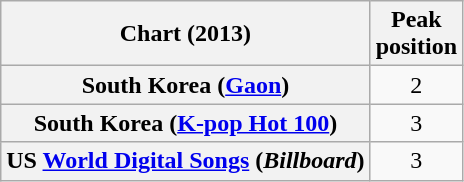<table class="wikitable plainrowheaders" style="text-align:center;">
<tr>
<th>Chart (2013)</th>
<th>Peak<br>position</th>
</tr>
<tr>
<th scope=row>South Korea (<a href='#'>Gaon</a>)</th>
<td>2</td>
</tr>
<tr>
<th scope=row>South Korea (<a href='#'>K-pop Hot 100</a>)</th>
<td>3</td>
</tr>
<tr>
<th scope=row>US <a href='#'>World Digital Songs</a> (<em>Billboard</em>)</th>
<td>3</td>
</tr>
</table>
